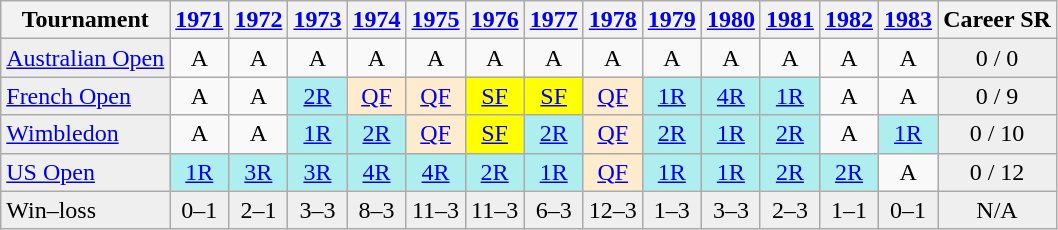<table class="wikitable">
<tr>
<th>Tournament</th>
<th><a href='#'>1971</a></th>
<th><a href='#'>1972</a></th>
<th><a href='#'>1973</a></th>
<th><a href='#'>1974</a></th>
<th><a href='#'>1975</a></th>
<th><a href='#'>1976</a></th>
<th><a href='#'>1977</a></th>
<th><a href='#'>1978</a></th>
<th><a href='#'>1979</a></th>
<th><a href='#'>1980</a></th>
<th><a href='#'>1981</a></th>
<th><a href='#'>1982</a></th>
<th><a href='#'>1983</a></th>
<th>Career SR</th>
</tr>
<tr>
<td style="background:#EFEFEF;"><a href='#'>Australian Open</a></td>
<td align="center">A</td>
<td align="center">A</td>
<td align="center">A</td>
<td align="center">A</td>
<td align="center">A</td>
<td align="center">A</td>
<td align="center">A</td>
<td align="center">A</td>
<td align="center">A</td>
<td align="center">A</td>
<td align="center">A</td>
<td align="center">A</td>
<td align="center">A</td>
<td style="background:#EFEFEF;" align="center">0 / 0</td>
</tr>
<tr>
<td style="background:#EFEFEF;"><a href='#'>French Open</a></td>
<td align="center">A</td>
<td align="center">A</td>
<td style="background:#afeeee;" align="center"><a href='#'>2R</a></td>
<td style="background:#ffebcd;" align="center"><a href='#'>QF</a></td>
<td style="background:#ffebcd;" align="center"><a href='#'>QF</a></td>
<td style="background:yellow;" align="center"><a href='#'>SF</a></td>
<td style="background:yellow;" align="center"><a href='#'>SF</a></td>
<td style="background:#ffebcd;" align="center"><a href='#'>QF</a></td>
<td style="background:#afeeee;" align="center"><a href='#'>1R</a></td>
<td style="background:#afeeee;" align="center"><a href='#'>4R</a></td>
<td style="background:#afeeee;" align="center"><a href='#'>1R</a></td>
<td align="center">A</td>
<td align="center">A</td>
<td style="background:#EFEFEF;" align="center">0 / 9</td>
</tr>
<tr>
<td style="background:#EFEFEF;"><a href='#'>Wimbledon</a></td>
<td align="center">A</td>
<td align="center">A</td>
<td style="background:#afeeee;" align="center"><a href='#'>1R</a></td>
<td style="background:#afeeee;" align="center"><a href='#'>2R</a></td>
<td style="background:#ffebcd;" align="center"><a href='#'>QF</a></td>
<td style="background:yellow;" align="center"><a href='#'>SF</a></td>
<td style="background:#afeeee;" align="center"><a href='#'>2R</a></td>
<td style="background:#ffebcd;" align="center"><a href='#'>QF</a></td>
<td style="background:#afeeee;" align="center"><a href='#'>2R</a></td>
<td style="background:#afeeee;" align="center"><a href='#'>1R</a></td>
<td style="background:#afeeee;" align="center"><a href='#'>2R</a></td>
<td align="center">A</td>
<td style="background:#afeeee;" align="center"><a href='#'>1R</a></td>
<td style="background:#EFEFEF;" align="center">0 / 10</td>
</tr>
<tr>
<td style="background:#EFEFEF;"><a href='#'>US Open</a></td>
<td style="background:#afeeee;" align="center"><a href='#'>1R</a></td>
<td style="background:#afeeee;" align="center"><a href='#'>3R</a></td>
<td style="background:#afeeee;" align="center"><a href='#'>3R</a></td>
<td style="background:#afeeee;" align="center"><a href='#'>4R</a></td>
<td style="background:#afeeee;" align="center"><a href='#'>4R</a></td>
<td style="background:#afeeee;" align="center"><a href='#'>2R</a></td>
<td style="background:#afeeee;" align="center"><a href='#'>1R</a></td>
<td style="background:#ffebcd;" align="center"><a href='#'>QF</a></td>
<td style="background:#afeeee;" align="center"><a href='#'>1R</a></td>
<td style="background:#afeeee;" align="center"><a href='#'>1R</a></td>
<td style="background:#afeeee;" align="center"><a href='#'>2R</a></td>
<td style="background:#afeeee;" align="center"><a href='#'>2R</a></td>
<td align="center">A</td>
<td style="background:#EFEFEF;" align="center">0 / 12</td>
</tr>
<tr>
<td style="background:#EFEFEF;">Win–loss</td>
<td style="background:#EFEFEF;" align="center">0–1</td>
<td style="background:#EFEFEF;" align="center">2–1</td>
<td style="background:#EFEFEF;" align="center">3–3</td>
<td style="background:#EFEFEF;" align="center">8–3</td>
<td style="background:#EFEFEF;" align="center">11–3</td>
<td style="background:#EFEFEF;" align="center">11–3</td>
<td style="background:#EFEFEF;" align="center">6–3</td>
<td style="background:#EFEFEF;" align="center">12–3</td>
<td style="background:#EFEFEF;" align="center">1–3</td>
<td style="background:#EFEFEF;" align="center">3–3</td>
<td style="background:#EFEFEF;" align="center">2–3</td>
<td style="background:#EFEFEF;" align="center">1–1</td>
<td style="background:#EFEFEF;" align="center">0–1</td>
<td style="background:#EFEFEF;" align="center">N/A</td>
</tr>
</table>
